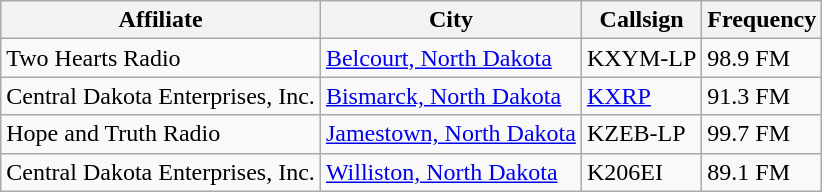<table class="wikitable sortable">
<tr>
<th>Affiliate</th>
<th><strong>City</strong></th>
<th><strong>Callsign</strong></th>
<th><strong>Frequency</strong></th>
</tr>
<tr>
<td>Two Hearts Radio</td>
<td><a href='#'>Belcourt, North Dakota</a></td>
<td>KXYM-LP</td>
<td>98.9 FM</td>
</tr>
<tr>
<td>Central Dakota Enterprises, Inc.</td>
<td><a href='#'>Bismarck, North Dakota</a></td>
<td><a href='#'>KXRP</a></td>
<td>91.3 FM</td>
</tr>
<tr>
<td>Hope and Truth Radio</td>
<td><a href='#'>Jamestown, North Dakota</a></td>
<td>KZEB-LP</td>
<td>99.7 FM</td>
</tr>
<tr>
<td>Central Dakota Enterprises, Inc.</td>
<td><a href='#'>Williston, North Dakota</a></td>
<td>K206EI</td>
<td>89.1 FM</td>
</tr>
</table>
